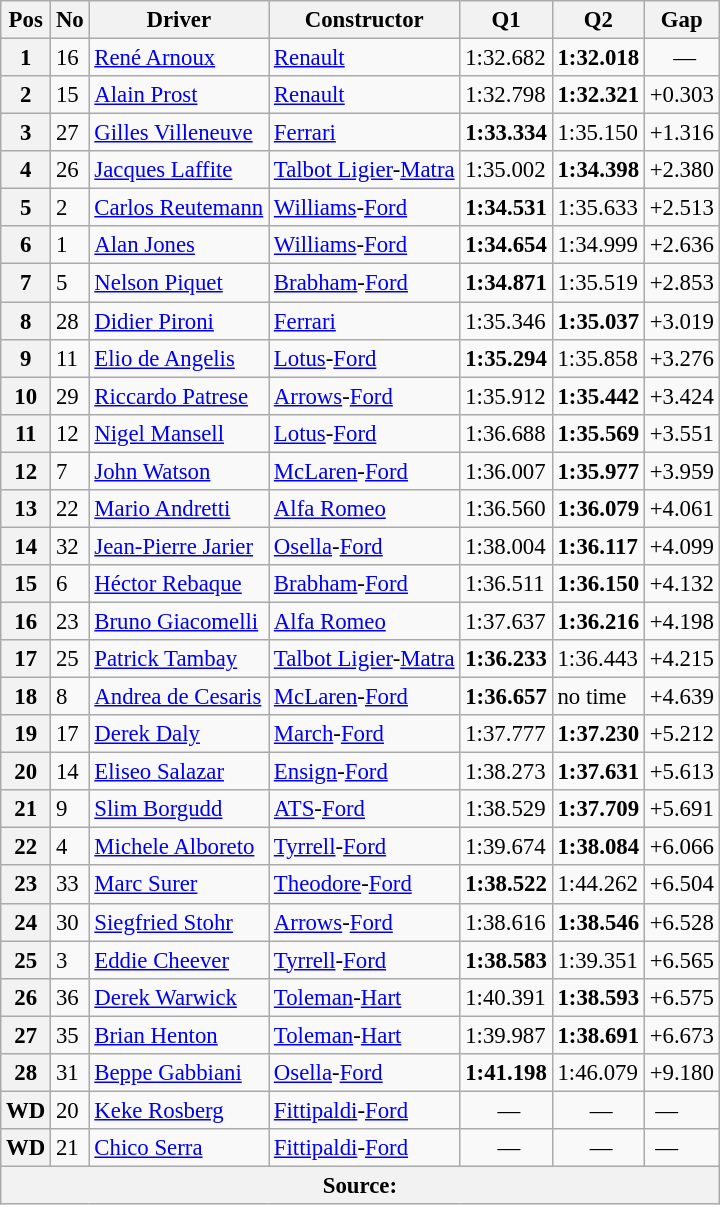<table class="wikitable sortable" style="font-size: 95%;">
<tr>
<th>Pos</th>
<th>No</th>
<th>Driver</th>
<th>Constructor</th>
<th>Q1</th>
<th>Q2</th>
<th>Gap</th>
</tr>
<tr>
<th>1</th>
<td>16</td>
<td> <a href='#'>René Arnoux</a></td>
<td><a href='#'>Renault</a></td>
<td>1:32.682</td>
<td><strong>1:32.018</strong></td>
<td align="center"> —</td>
</tr>
<tr>
<th>2</th>
<td>15</td>
<td> <a href='#'>Alain Prost</a></td>
<td><a href='#'>Renault</a></td>
<td>1:32.798</td>
<td><strong>1:32.321</strong></td>
<td>+0.303</td>
</tr>
<tr>
<th>3</th>
<td>27</td>
<td> <a href='#'>Gilles Villeneuve</a></td>
<td><a href='#'>Ferrari</a></td>
<td><strong>1:33.334</strong></td>
<td>1:35.150</td>
<td>+1.316</td>
</tr>
<tr>
<th>4</th>
<td>26</td>
<td> <a href='#'>Jacques Laffite</a></td>
<td><a href='#'>Talbot Ligier</a>-<a href='#'>Matra</a></td>
<td>1:35.002</td>
<td><strong>1:34.398</strong></td>
<td>+2.380</td>
</tr>
<tr>
<th>5</th>
<td>2</td>
<td> <a href='#'>Carlos Reutemann</a></td>
<td><a href='#'>Williams</a>-<a href='#'>Ford</a></td>
<td><strong>1:34.531</strong></td>
<td>1:35.633</td>
<td>+2.513</td>
</tr>
<tr>
<th>6</th>
<td>1</td>
<td> <a href='#'>Alan Jones</a></td>
<td><a href='#'>Williams</a>-<a href='#'>Ford</a></td>
<td><strong>1:34.654</strong></td>
<td>1:34.999</td>
<td>+2.636</td>
</tr>
<tr>
<th>7</th>
<td>5</td>
<td> <a href='#'>Nelson Piquet</a></td>
<td><a href='#'>Brabham</a>-<a href='#'>Ford</a></td>
<td><strong>1:34.871</strong></td>
<td>1:35.519</td>
<td>+2.853</td>
</tr>
<tr>
<th>8</th>
<td>28</td>
<td> <a href='#'>Didier Pironi</a></td>
<td><a href='#'>Ferrari</a></td>
<td>1:35.346</td>
<td><strong>1:35.037</strong></td>
<td>+3.019</td>
</tr>
<tr>
<th>9</th>
<td>11</td>
<td> <a href='#'>Elio de Angelis</a></td>
<td><a href='#'>Lotus</a>-<a href='#'>Ford</a></td>
<td><strong>1:35.294</strong></td>
<td>1:35.858</td>
<td>+3.276</td>
</tr>
<tr>
<th>10</th>
<td>29</td>
<td> <a href='#'>Riccardo Patrese</a></td>
<td><a href='#'>Arrows</a>-<a href='#'>Ford</a></td>
<td>1:35.912</td>
<td><strong>1:35.442</strong></td>
<td>+3.424</td>
</tr>
<tr>
<th>11</th>
<td>12</td>
<td> <a href='#'>Nigel Mansell</a></td>
<td><a href='#'>Lotus</a>-<a href='#'>Ford</a></td>
<td>1:36.688</td>
<td><strong>1:35.569</strong></td>
<td>+3.551</td>
</tr>
<tr>
<th>12</th>
<td>7</td>
<td> <a href='#'>John Watson</a></td>
<td><a href='#'>McLaren</a>-<a href='#'>Ford</a></td>
<td>1:36.007</td>
<td><strong>1:35.977</strong></td>
<td>+3.959</td>
</tr>
<tr>
<th>13</th>
<td>22</td>
<td> <a href='#'>Mario Andretti</a></td>
<td><a href='#'>Alfa Romeo</a></td>
<td>1:36.560</td>
<td><strong>1:36.079</strong></td>
<td>+4.061</td>
</tr>
<tr>
<th>14</th>
<td>32</td>
<td> <a href='#'>Jean-Pierre Jarier</a></td>
<td><a href='#'>Osella</a>-<a href='#'>Ford</a></td>
<td>1:38.004</td>
<td><strong>1:36.117</strong></td>
<td>+4.099</td>
</tr>
<tr>
<th>15</th>
<td>6</td>
<td> <a href='#'>Héctor Rebaque</a></td>
<td><a href='#'>Brabham</a>-<a href='#'>Ford</a></td>
<td>1:36.511</td>
<td><strong>1:36.150</strong></td>
<td>+4.132</td>
</tr>
<tr>
<th>16</th>
<td>23</td>
<td> <a href='#'>Bruno Giacomelli</a></td>
<td><a href='#'>Alfa Romeo</a></td>
<td>1:37.637</td>
<td><strong>1:36.216</strong></td>
<td>+4.198</td>
</tr>
<tr>
<th>17</th>
<td>25</td>
<td> <a href='#'>Patrick Tambay</a></td>
<td><a href='#'>Talbot Ligier</a>-<a href='#'>Matra</a></td>
<td><strong>1:36.233</strong></td>
<td>1:36.443</td>
<td>+4.215</td>
</tr>
<tr>
<th>18</th>
<td>8</td>
<td> <a href='#'>Andrea de Cesaris</a></td>
<td><a href='#'>McLaren</a>-<a href='#'>Ford</a></td>
<td><strong>1:36.657</strong></td>
<td>no time</td>
<td>+4.639</td>
</tr>
<tr>
<th>19</th>
<td>17</td>
<td> <a href='#'>Derek Daly</a></td>
<td><a href='#'>March</a>-<a href='#'>Ford</a></td>
<td>1:37.777</td>
<td><strong>1:37.230</strong></td>
<td>+5.212</td>
</tr>
<tr>
<th>20</th>
<td>14</td>
<td> <a href='#'>Eliseo Salazar</a></td>
<td><a href='#'>Ensign</a>-<a href='#'>Ford</a></td>
<td>1:38.273</td>
<td><strong>1:37.631</strong></td>
<td>+5.613</td>
</tr>
<tr>
<th>21</th>
<td>9</td>
<td> <a href='#'>Slim Borgudd</a></td>
<td><a href='#'>ATS</a>-<a href='#'>Ford</a></td>
<td>1:38.529</td>
<td><strong>1:37.709</strong></td>
<td>+5.691</td>
</tr>
<tr>
<th>22</th>
<td>4</td>
<td> <a href='#'>Michele Alboreto</a></td>
<td><a href='#'>Tyrrell</a>-<a href='#'>Ford</a></td>
<td>1:39.674</td>
<td><strong>1:38.084</strong></td>
<td>+6.066</td>
</tr>
<tr>
<th>23</th>
<td>33</td>
<td> <a href='#'>Marc Surer</a></td>
<td><a href='#'>Theodore</a>-<a href='#'>Ford</a></td>
<td><strong>1:38.522</strong></td>
<td>1:44.262</td>
<td>+6.504</td>
</tr>
<tr>
<th>24</th>
<td>30</td>
<td> <a href='#'>Siegfried Stohr</a></td>
<td><a href='#'>Arrows</a>-<a href='#'>Ford</a></td>
<td>1:38.616</td>
<td><strong>1:38.546</strong></td>
<td>+6.528</td>
</tr>
<tr>
<th>25</th>
<td>3</td>
<td> <a href='#'>Eddie Cheever</a></td>
<td><a href='#'>Tyrrell</a>-<a href='#'>Ford</a></td>
<td><strong>1:38.583</strong></td>
<td>1:39.351</td>
<td>+6.565</td>
</tr>
<tr>
<th>26</th>
<td>36</td>
<td> <a href='#'>Derek Warwick</a></td>
<td><a href='#'>Toleman</a>-<a href='#'>Hart</a></td>
<td>1:40.391</td>
<td><strong>1:38.593</strong></td>
<td>+6.575</td>
</tr>
<tr>
<th>27</th>
<td>35</td>
<td> <a href='#'>Brian Henton</a></td>
<td><a href='#'>Toleman</a>-<a href='#'>Hart</a></td>
<td>1:39.987</td>
<td><strong>1:38.691</strong></td>
<td>+6.673</td>
</tr>
<tr>
<th>28</th>
<td>31</td>
<td> <a href='#'>Beppe Gabbiani</a></td>
<td><a href='#'>Osella</a>-<a href='#'>Ford</a></td>
<td><strong>1:41.198</strong></td>
<td>1:46.079</td>
<td>+9.180</td>
</tr>
<tr>
<th>WD</th>
<td>20</td>
<td> <a href='#'>Keke Rosberg</a></td>
<td><a href='#'>Fittipaldi</a>-<a href='#'>Ford</a></td>
<td align="center"> —</td>
<td align="center"> —</td>
<td +align="center"> —</td>
</tr>
<tr>
<th>WD</th>
<td>21</td>
<td> <a href='#'>Chico Serra</a></td>
<td><a href='#'>Fittipaldi</a>-<a href='#'>Ford</a></td>
<td align="center"> —</td>
<td align="center"> —</td>
<td +align="center"> —</td>
</tr>
<tr>
<th colspan="7" style="text-align: center">Source: </th>
</tr>
</table>
